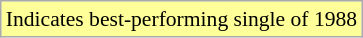<table class="wikitable" style="font-size:90%;">
<tr>
<td style="background-color:#FFFF99"> Indicates best-performing single of 1988</td>
</tr>
</table>
